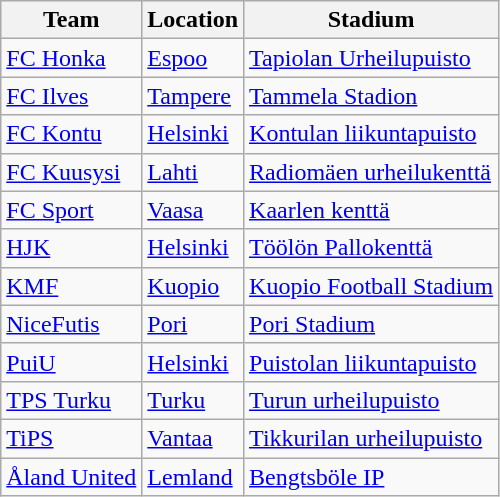<table class="wikitable">
<tr>
<th>Team</th>
<th>Location</th>
<th>Stadium</th>
</tr>
<tr>
<td><a href='#'>FC Honka</a></td>
<td><a href='#'>Espoo</a></td>
<td><a href='#'>Tapiolan Urheilupuisto</a></td>
</tr>
<tr>
<td><a href='#'>FC Ilves</a></td>
<td><a href='#'>Tampere</a></td>
<td><a href='#'>Tammela Stadion</a></td>
</tr>
<tr>
<td><a href='#'>FC Kontu</a></td>
<td><a href='#'>Helsinki</a></td>
<td><a href='#'>Kontulan liikuntapuisto</a></td>
</tr>
<tr>
<td><a href='#'>FC Kuusysi</a></td>
<td><a href='#'>Lahti</a></td>
<td><a href='#'>Radiomäen urheilukenttä</a></td>
</tr>
<tr>
<td><a href='#'>FC Sport</a></td>
<td><a href='#'>Vaasa</a></td>
<td><a href='#'>Kaarlen kenttä</a></td>
</tr>
<tr>
<td><a href='#'>HJK</a></td>
<td><a href='#'>Helsinki</a></td>
<td><a href='#'>Töölön Pallokenttä</a></td>
</tr>
<tr>
<td><a href='#'>KMF</a></td>
<td><a href='#'>Kuopio</a></td>
<td><a href='#'>Kuopio Football Stadium</a></td>
</tr>
<tr>
<td><a href='#'>NiceFutis</a></td>
<td><a href='#'>Pori</a></td>
<td><a href='#'>Pori Stadium</a></td>
</tr>
<tr>
<td><a href='#'>PuiU</a></td>
<td><a href='#'>Helsinki</a></td>
<td><a href='#'>Puistolan liikuntapuisto</a></td>
</tr>
<tr>
<td><a href='#'>TPS Turku</a></td>
<td><a href='#'>Turku</a></td>
<td><a href='#'>Turun urheilupuisto</a></td>
</tr>
<tr>
<td><a href='#'>TiPS</a></td>
<td><a href='#'>Vantaa</a></td>
<td><a href='#'>Tikkurilan urheilupuisto</a></td>
</tr>
<tr>
<td><a href='#'>Åland United</a></td>
<td><a href='#'>Lemland</a></td>
<td><a href='#'>Bengtsböle IP</a></td>
</tr>
</table>
